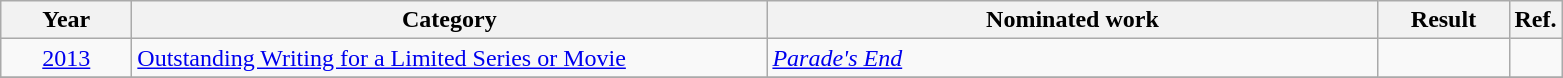<table class=wikitable>
<tr>
<th scope="col" style="width:5em;">Year</th>
<th scope="col" style="width:26em;">Category</th>
<th scope="col" style="width:25em;">Nominated work</th>
<th scope="col" style="width:5em;">Result</th>
<th>Ref.</th>
</tr>
<tr>
<td style="text-align:center;"><a href='#'>2013</a></td>
<td><a href='#'>Outstanding Writing for a Limited Series or Movie</a></td>
<td><em><a href='#'>Parade's End</a></em></td>
<td></td>
<td></td>
</tr>
<tr>
</tr>
</table>
